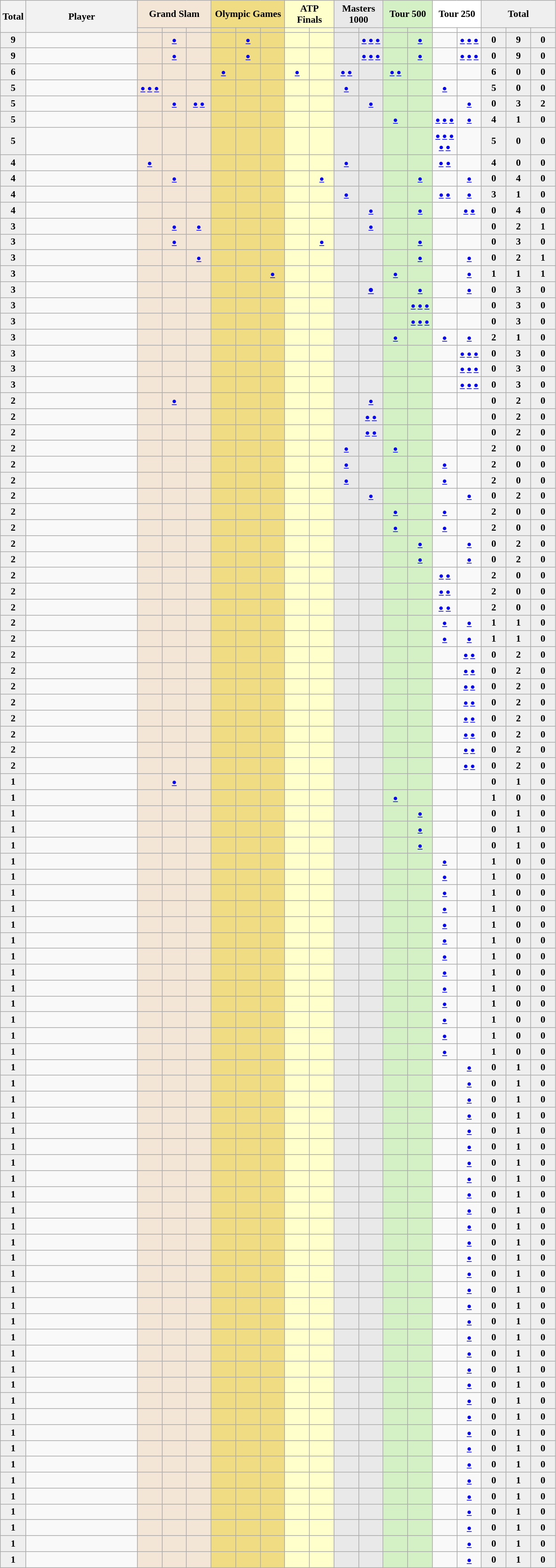<table class="sortable wikitable nowrap" style="font-size:90%">
<tr>
<th rowspan="2">Total</th>
<th style="width:160px;" rowspan="2">Player</th>
<th style="background-color:#f3e6d7;" colspan="3">Grand Slam</th>
<th style="background-color:#f0dc82;" colspan="3">Olympic Games</th>
<th style="background-color:#ffffcc;" colspan="2">ATP Finals</th>
<th style="background-color:#e9e9e9;" colspan="2">Masters 1000</th>
<th style="background-color:#d4f1c5;" colspan="2">Tour 500</th>
<th style="background-color:#ffffff;" colspan="2">Tour 250</th>
<th style="background-color:#efefef;" colspan="3">Total</th>
</tr>
<tr>
<th style="width:30px; background-color:#f3e6d7;"></th>
<th style="width:30px; background-color:#f3e6d7;"></th>
<th style="width:30px; background-color:#f3e6d7;"></th>
<th style="width:30px; background-color:#f0dc82;"></th>
<th style="width:30px; background-color:#f0dc82;"></th>
<th style="width:30px; background-color:#f0dc82;"></th>
<th style="width:30px; background-color:#ffffcc;"></th>
<th style="width:30px; background-color:#ffffcc;"></th>
<th style="width:30px; background-color:#e9e9e9;"></th>
<th style="width:30px; background-color:#e9e9e9;"></th>
<th style="width:30px; background-color:#d4f1c5;"></th>
<th style="width:30px; background-color:#d4f1c5;"></th>
<th style="width:30px; background-color:#ffffff;"></th>
<th style="width:30px; background-color:#ffffff;"></th>
<th style="width:30px; background-color:#efefef;"></th>
<th style="width:30px; background-color:#efefef;"></th>
<th style="width:30px; background-color:#efefef;"></th>
</tr>
<tr align="center">
<td style="background:#efefef;"><strong>9</strong></td>
<td align="left"></td>
<td style="background:#F3E6D7;"></td>
<td style="background:#F3E6D7;"><small><a href='#'>●</a></small></td>
<td style="background:#F3E6D7;"></td>
<td style="background:#F0DC82;"></td>
<td style="background:#F0DC82;"><small><a href='#'>●</a></small></td>
<td style="background:#F0DC82;"></td>
<td style="background:#ffc;"></td>
<td style="background:#ffc;"></td>
<td style="background:#E9E9E9;"></td>
<td style="background:#E9E9E9;"><small><a href='#'>●</a> <a href='#'>●</a> <a href='#'>●</a></small></td>
<td style="background:#D4F1C5;"></td>
<td style="background:#D4F1C5;"><small><a href='#'>●</a></small></td>
<td></td>
<td><small><a href='#'>●</a> <a href='#'>●</a> <a href='#'>●</a></small></td>
<td style="background:#efefef;"><strong>0</strong></td>
<td style="background:#efefef;"><strong>9</strong></td>
<td style="background:#efefef;"><strong>0</strong></td>
</tr>
<tr align="center">
<td style="background:#efefef;"><strong>9</strong></td>
<td align="left"></td>
<td style="background:#F3E6D7;"></td>
<td style="background:#F3E6D7;"><small><a href='#'>●</a></small></td>
<td style="background:#F3E6D7;"></td>
<td style="background:#F0DC82;"></td>
<td style="background:#F0DC82;"><small><a href='#'>●</a></small></td>
<td style="background:#F0DC82;"></td>
<td style="background:#ffc;"></td>
<td style="background:#ffc;"></td>
<td style="background:#E9E9E9;"></td>
<td style="background:#E9E9E9;"><small><a href='#'>●</a> <a href='#'>●</a> <a href='#'>●</a></small></td>
<td style="background:#D4F1C5;"></td>
<td style="background:#D4F1C5;"><small><a href='#'>●</a></small></td>
<td></td>
<td><small><a href='#'>●</a> <a href='#'>●</a> <a href='#'>●</a></small></td>
<td style="background:#efefef;"><strong>0</strong></td>
<td style="background:#efefef;"><strong>9</strong></td>
<td style="background:#efefef;"><strong>0</strong></td>
</tr>
<tr align="center">
<td style="background:#efefef;"><strong>6</strong></td>
<td align="left"></td>
<td style="background:#F3E6D7;"></td>
<td style="background:#F3E6D7;"></td>
<td style="background:#F3E6D7;"></td>
<td style="background:#F0DC82;"><small><a href='#'>●</a></small></td>
<td style="background:#F0DC82;"></td>
<td style="background:#F0DC82;"></td>
<td style="background:#ffc;"><small><a href='#'>●</a></small></td>
<td style="background:#ffc;"></td>
<td style="background:#E9E9E9;"><small><a href='#'>●</a> <a href='#'>●</a></small></td>
<td style="background:#E9E9E9;"></td>
<td style="background:#D4F1C5;"><small><a href='#'>●</a> <a href='#'>●</a></small></td>
<td style="background:#D4F1C5;"></td>
<td></td>
<td></td>
<td style="background:#efefef;"><strong>6</strong></td>
<td style="background:#efefef;"><strong>0</strong></td>
<td style="background:#efefef;"><strong>0</strong></td>
</tr>
<tr align="center">
<td style="background:#efefef;"><strong>5</strong></td>
<td align="left"></td>
<td style="background:#F3E6D7;"><small><a href='#'>●</a> <a href='#'>●</a> <a href='#'>●</a></small></td>
<td style="background:#F3E6D7;"></td>
<td style="background:#F3E6D7;"></td>
<td style="background:#F0DC82;"></td>
<td style="background:#F0DC82;"></td>
<td style="background:#F0DC82;"></td>
<td style="background:#ffc;"></td>
<td style="background:#ffc;"></td>
<td style="background:#E9E9E9;"><small><a href='#'>●</a> </small></td>
<td style="background:#E9E9E9;"></td>
<td style="background:#D4F1C5;"></td>
<td style="background:#D4F1C5;"></td>
<td><small><a href='#'>●</a></small></td>
<td></td>
<td style="background:#efefef;"><strong>5</strong></td>
<td style="background:#efefef;"><strong>0</strong></td>
<td style="background:#efefef;"><strong>0</strong></td>
</tr>
<tr align="center">
<td style="background:#efefef;"><strong>5</strong></td>
<td align="left"></td>
<td style="background:#F3E6D7;"></td>
<td style="background:#F3E6D7;"><small><a href='#'>●</a></small></td>
<td style="background:#F3E6D7;"><small><a href='#'>●</a> <a href='#'>●</a></small></td>
<td style="background:#F0DC82;"></td>
<td style="background:#F0DC82;"></td>
<td style="background:#F0DC82;"></td>
<td style="background:#ffc;"></td>
<td style="background:#ffc;"></td>
<td style="background:#E9E9E9;"></td>
<td style="background:#E9E9E9;"><small><a href='#'>●</a></small></td>
<td style="background:#D4F1C5;"></td>
<td style="background:#D4F1C5;"></td>
<td></td>
<td><small><a href='#'>●</a></small></td>
<td style="background:#efefef;"><strong>0</strong></td>
<td style="background:#efefef;"><strong>3</strong></td>
<td style="background:#efefef;"><strong>2</strong></td>
</tr>
<tr align="center">
<td style="background:#efefef;"><strong>5</strong></td>
<td align="left"></td>
<td style="background:#F3E6D7;"></td>
<td style="background:#F3E6D7;"></td>
<td style="background:#F3E6D7;"></td>
<td style="background:#F0DC82;"></td>
<td style="background:#F0DC82;"></td>
<td style="background:#F0DC82;"></td>
<td style="background:#ffc;"></td>
<td style="background:#ffc;"></td>
<td style="background:#E9E9E9;"></td>
<td style="background:#E9E9E9;"></td>
<td style="background:#D4F1C5;"><small><a href='#'>●</a></small></td>
<td style="background:#D4F1C5;"></td>
<td><small><a href='#'>●</a> <a href='#'>●</a> <a href='#'>●</a></small></td>
<td><small><a href='#'>●</a></small></td>
<td style="background:#efefef;"><strong>4</strong></td>
<td style="background:#efefef;"><strong>1</strong></td>
<td style="background:#efefef;"><strong>0</strong></td>
</tr>
<tr align="center">
<td style="background:#efefef;"><strong>5</strong></td>
<td align="left"></td>
<td style="background:#F3E6D7;"></td>
<td style="background:#F3E6D7;"></td>
<td style="background:#F3E6D7;"></td>
<td style="background:#F0DC82;"></td>
<td style="background:#F0DC82;"></td>
<td style="background:#F0DC82;"></td>
<td style="background:#ffc;"></td>
<td style="background:#ffc;"></td>
<td style="background:#E9E9E9;"></td>
<td style="background:#E9E9E9;"></td>
<td style="background:#D4F1C5;"></td>
<td style="background:#D4F1C5;"></td>
<td><small><a href='#'>●</a> <a href='#'>●</a> <a href='#'>●</a> <a href='#'>●</a> <a href='#'>●</a></small></td>
<td></td>
<td style="background:#efefef;"><strong>5</strong></td>
<td style="background:#efefef;"><strong>0</strong></td>
<td style="background:#efefef;"><strong>0</strong></td>
</tr>
<tr align="center">
<td style="background:#efefef;"><strong>4</strong></td>
<td align="left"></td>
<td style="background:#F3E6D7;"><small><a href='#'>●</a></small></td>
<td style="background:#F3E6D7;"></td>
<td style="background:#F3E6D7;"></td>
<td style="background:#F0DC82;"></td>
<td style="background:#F0DC82;"></td>
<td style="background:#F0DC82;"></td>
<td style="background:#ffc;"></td>
<td style="background:#ffc;"></td>
<td style="background:#E9E9E9;"><small><a href='#'>●</a></small></td>
<td style="background:#E9E9E9;"></td>
<td style="background:#D4F1C5;"></td>
<td style="background:#D4F1C5;"></td>
<td><small><a href='#'>●</a></small> <small><a href='#'>●</a></small></td>
<td></td>
<td style="background:#efefef;"><strong>4</strong></td>
<td style="background:#efefef;"><strong>0</strong></td>
<td style="background:#efefef;"><strong>0</strong></td>
</tr>
<tr align="center">
<td style="background:#efefef;"><strong>4</strong></td>
<td align="left"></td>
<td style="background:#F3E6D7;"></td>
<td style="background:#F3E6D7;"><small><a href='#'>●</a></small></td>
<td style="background:#F3E6D7;"></td>
<td style="background:#F0DC82;"></td>
<td style="background:#F0DC82;"></td>
<td style="background:#F0DC82;"></td>
<td style="background:#ffc;"></td>
<td style="background:#ffc;"><small><a href='#'>●</a></small></td>
<td style="background:#E9E9E9;"></td>
<td style="background:#E9E9E9;"></td>
<td style="background:#D4F1C5;"></td>
<td style="background:#D4F1C5;"><small><a href='#'>●</a></small></td>
<td></td>
<td><small><a href='#'>●</a></small></td>
<td style="background:#efefef;"><strong>0</strong></td>
<td style="background:#efefef;"><strong>4</strong></td>
<td style="background:#efefef;"><strong>0</strong></td>
</tr>
<tr align="center">
<td style="background:#efefef;"><strong>4</strong></td>
<td align="left"></td>
<td style="background:#F3E6D7;"></td>
<td style="background:#F3E6D7;"></td>
<td style="background:#F3E6D7;"></td>
<td style="background:#F0DC82;"></td>
<td style="background:#F0DC82;"></td>
<td style="background:#F0DC82;"></td>
<td style="background:#ffc;"></td>
<td style="background:#ffc;"></td>
<td style="background:#E9E9E9;"><small><a href='#'>●</a></small></td>
<td style="background:#E9E9E9;"></td>
<td style="background:#D4F1C5;"></td>
<td style="background:#D4F1C5;"></td>
<td><small><a href='#'>●</a> <a href='#'>●</a> </small></td>
<td> <small><a href='#'>●</a> </small></td>
<td style="background:#efefef;"><strong>3</strong></td>
<td style="background:#efefef;"><strong>1</strong></td>
<td style="background:#efefef;"><strong>0</strong></td>
</tr>
<tr align="center">
<td style="background:#efefef;"><strong>4</strong></td>
<td align="left"></td>
<td style="background:#F3E6D7;"></td>
<td style="background:#F3E6D7;"></td>
<td style="background:#F3E6D7;"></td>
<td style="background:#F0DC82;"></td>
<td style="background:#F0DC82;"></td>
<td style="background:#F0DC82;"></td>
<td style="background:#ffc;"></td>
<td style="background:#ffc;"></td>
<td style="background:#E9E9E9;"></td>
<td style="background:#E9E9E9;"><small><a href='#'>●</a></small></td>
<td style="background:#D4F1C5;"></td>
<td style="background:#D4F1C5;"><small><a href='#'>●</a></small></td>
<td></td>
<td><small><a href='#'>●</a> <a href='#'>●</a></small></td>
<td style="background:#efefef;"><strong>0</strong></td>
<td style="background:#efefef;"><strong>4</strong></td>
<td style="background:#efefef;"><strong>0</strong></td>
</tr>
<tr align="center">
<td style="background:#efefef;"><strong>3</strong></td>
<td align="left"></td>
<td style="background:#F3E6D7;"></td>
<td style="background:#F3E6D7;"><small><a href='#'>●</a> </small></td>
<td style="background:#F3E6D7;"><small><a href='#'>●</a></small></td>
<td style="background:#F0DC82;"></td>
<td style="background:#F0DC82;"></td>
<td style="background:#F0DC82;"></td>
<td style="background:#ffc;"></td>
<td style="background:#ffc;"></td>
<td style="background:#E9E9E9;"></td>
<td style="background:#E9E9E9;"><small><a href='#'>●</a></small></td>
<td style="background:#D4F1C5;"></td>
<td style="background:#D4F1C5;"></td>
<td></td>
<td></td>
<td style="background:#efefef;"><strong>0</strong></td>
<td style="background:#efefef;"><strong>2</strong></td>
<td style="background:#efefef;"><strong>1</strong></td>
</tr>
<tr align="center">
<td style="background:#efefef;"><strong>3</strong></td>
<td align="left"></td>
<td style="background:#F3E6D7;"></td>
<td style="background:#F3E6D7;"><small><a href='#'>●</a></small></td>
<td style="background:#F3E6D7;"></td>
<td style="background:#F0DC82;"></td>
<td style="background:#F0DC82;"></td>
<td style="background:#F0DC82;"></td>
<td style="background:#ffc;"></td>
<td style="background:#ffc;"><small><a href='#'>●</a></small></td>
<td style="background:#E9E9E9;"></td>
<td style="background:#E9E9E9;"></td>
<td style="background:#D4F1C5;"></td>
<td style="background:#D4F1C5;"><small><a href='#'>●</a></small></td>
<td></td>
<td></td>
<td style="background:#efefef;"><strong>0</strong></td>
<td style="background:#efefef;"><strong>3</strong></td>
<td style="background:#efefef;"><strong>0</strong></td>
</tr>
<tr align="center">
<td style="background:#efefef;"><strong>3</strong></td>
<td align="left"></td>
<td style="background:#F3E6D7;"></td>
<td style="background:#F3E6D7;"></td>
<td style="background:#F3E6D7;"><small><a href='#'>●</a></small></td>
<td style="background:#F0DC82;"></td>
<td style="background:#F0DC82;"></td>
<td style="background:#F0DC82;"></td>
<td style="background:#ffc;"></td>
<td style="background:#ffc;"></td>
<td style="background:#E9E9E9;"></td>
<td style="background:#E9E9E9;"></td>
<td style="background:#D4F1C5;"></td>
<td style="background:#D4F1C5;"><small><a href='#'>●</a></small></td>
<td></td>
<td><small><a href='#'>●</a></small></td>
<td style="background:#efefef;"><strong>0</strong></td>
<td style="background:#efefef;"><strong>2</strong></td>
<td style="background:#efefef;"><strong>1</strong></td>
</tr>
<tr align="center">
<td style="background:#efefef;"><strong>3</strong></td>
<td align="left"></td>
<td style="background:#F3E6D7;"></td>
<td style="background:#F3E6D7;"></td>
<td style="background:#F3E6D7;"></td>
<td style="background:#F0DC82;"></td>
<td style="background:#F0DC82;"></td>
<td style="background:#F0DC82;"><small><a href='#'>●</a></small></td>
<td style="background:#ffc;"></td>
<td style="background:#ffc;"></td>
<td style="background:#E9E9E9;"></td>
<td style="background:#E9E9E9;"></td>
<td style="background:#D4F1C5;"><small><a href='#'>●</a></small></td>
<td style="background:#D4F1C5;"></td>
<td></td>
<td><small><a href='#'>●</a></small></td>
<td style="background:#efefef;"><strong>1</strong></td>
<td style="background:#efefef;"><strong>1</strong></td>
<td style="background:#efefef;"><strong>1</strong></td>
</tr>
<tr align="center">
<td style="background:#efefef;"><strong>3</strong></td>
<td align="left"></td>
<td style="background:#F3E6D7;"></td>
<td style="background:#F3E6D7;"></td>
<td style="background:#F3E6D7;"></td>
<td style="background:#F0DC82;"></td>
<td style="background:#F0DC82;"></td>
<td style="background:#F0DC82;"></td>
<td style="background:#ffc;"></td>
<td style="background:#ffc;"></td>
<td style="background:#E9E9E9;"></td>
<td style="background:#E9E9E9;"><a href='#'>●</a></td>
<td style="background:#D4F1C5;"></td>
<td style="background:#D4F1C5;"><small><a href='#'>●</a></small></td>
<td></td>
<td><small><a href='#'>●</a></small></td>
<td style="background:#efefef;"><strong>0</strong></td>
<td style="background:#efefef;"><strong>3</strong></td>
<td style="background:#efefef;"><strong>0</strong></td>
</tr>
<tr align="center">
<td style="background:#efefef;"><strong>3</strong></td>
<td align="left"></td>
<td style="background:#F3E6D7;"></td>
<td style="background:#F3E6D7;"></td>
<td style="background:#F3E6D7;"></td>
<td style="background:#F0DC82;"></td>
<td style="background:#F0DC82;"></td>
<td style="background:#F0DC82;"></td>
<td style="background:#ffc;"></td>
<td style="background:#ffc;"></td>
<td style="background:#E9E9E9;"></td>
<td style="background:#E9E9E9;"></td>
<td style="background:#D4F1C5;"></td>
<td style="background:#D4F1C5;"><small><a href='#'>●</a> <a href='#'>●</a> <a href='#'>●</a></small></td>
<td></td>
<td></td>
<td style="background:#efefef;"><strong>0</strong></td>
<td style="background:#efefef;"><strong>3</strong></td>
<td style="background:#efefef;"><strong>0</strong></td>
</tr>
<tr align="center">
<td style="background:#efefef;"><strong>3</strong></td>
<td align="left"></td>
<td style="background:#F3E6D7;"></td>
<td style="background:#F3E6D7;"></td>
<td style="background:#F3E6D7;"></td>
<td style="background:#F0DC82;"></td>
<td style="background:#F0DC82;"></td>
<td style="background:#F0DC82;"></td>
<td style="background:#ffc;"></td>
<td style="background:#ffc;"></td>
<td style="background:#E9E9E9;"></td>
<td style="background:#E9E9E9;"></td>
<td style="background:#D4F1C5;"></td>
<td style="background:#D4F1C5;"><small><a href='#'>●</a> <a href='#'>●</a> <a href='#'>●</a></small></td>
<td></td>
<td></td>
<td style="background:#efefef;"><strong>0</strong></td>
<td style="background:#efefef;"><strong>3</strong></td>
<td style="background:#efefef;"><strong>0</strong></td>
</tr>
<tr align="center">
<td style="background:#efefef;"><strong>3</strong></td>
<td align="left"></td>
<td style="background:#F3E6D7;"></td>
<td style="background:#F3E6D7;"></td>
<td style="background:#F3E6D7;"></td>
<td style="background:#F0DC82;"></td>
<td style="background:#F0DC82;"></td>
<td style="background:#F0DC82;"></td>
<td style="background:#ffc;"></td>
<td style="background:#ffc;"></td>
<td style="background:#E9E9E9;"></td>
<td style="background:#E9E9E9;"></td>
<td style="background:#D4F1C5;"><small><a href='#'>●</a></small></td>
<td style="background:#D4F1C5;"></td>
<td><small><a href='#'>●</a></small></td>
<td><small><a href='#'>●</a></small></td>
<td style="background:#efefef;"><strong>2</strong></td>
<td style="background:#efefef;"><strong>1</strong></td>
<td style="background:#efefef;"><strong>0</strong></td>
</tr>
<tr align="center">
<td style="background:#efefef;"><strong>3</strong></td>
<td align="left"></td>
<td style="background:#F3E6D7;"></td>
<td style="background:#F3E6D7;"></td>
<td style="background:#F3E6D7;"></td>
<td style="background:#F0DC82;"></td>
<td style="background:#F0DC82;"></td>
<td style="background:#F0DC82;"></td>
<td style="background:#ffc;"></td>
<td style="background:#ffc;"></td>
<td style="background:#E9E9E9;"></td>
<td style="background:#E9E9E9;"></td>
<td style="background:#D4F1C5;"></td>
<td style="background:#D4F1C5;"></td>
<td></td>
<td><small><a href='#'>●</a> <a href='#'>●</a> <a href='#'>●</a></small></td>
<td style="background:#efefef;"><strong>0</strong></td>
<td style="background:#efefef;"><strong>3</strong></td>
<td style="background:#efefef;"><strong>0</strong></td>
</tr>
<tr align="center">
<td style="background:#efefef;"><strong>3</strong></td>
<td align="left"></td>
<td style="background:#F3E6D7;"></td>
<td style="background:#F3E6D7;"></td>
<td style="background:#F3E6D7;"></td>
<td style="background:#F0DC82;"></td>
<td style="background:#F0DC82;"></td>
<td style="background:#F0DC82;"></td>
<td style="background:#ffc;"></td>
<td style="background:#ffc;"></td>
<td style="background:#E9E9E9;"></td>
<td style="background:#E9E9E9;"></td>
<td style="background:#D4F1C5;"></td>
<td style="background:#D4F1C5;"></td>
<td></td>
<td><small><a href='#'>●</a> <a href='#'>●</a> <a href='#'>●</a></small></td>
<td style="background:#efefef;"><strong>0</strong></td>
<td style="background:#efefef;"><strong>3</strong></td>
<td style="background:#efefef;"><strong>0</strong></td>
</tr>
<tr align="center">
<td style="background:#efefef;"><strong>3</strong></td>
<td align="left"></td>
<td style="background:#F3E6D7;"></td>
<td style="background:#F3E6D7;"></td>
<td style="background:#F3E6D7;"></td>
<td style="background:#F0DC82;"></td>
<td style="background:#F0DC82;"></td>
<td style="background:#F0DC82;"></td>
<td style="background:#ffc;"></td>
<td style="background:#ffc;"></td>
<td style="background:#E9E9E9;"></td>
<td style="background:#E9E9E9;"></td>
<td style="background:#D4F1C5;"></td>
<td style="background:#D4F1C5;"></td>
<td></td>
<td><small><a href='#'>●</a> <a href='#'>●</a> <a href='#'>●</a></small></td>
<td style="background:#efefef;"><strong>0</strong></td>
<td style="background:#efefef;"><strong>3</strong></td>
<td style="background:#efefef;"><strong>0</strong></td>
</tr>
<tr align="center">
<td style="background:#efefef;"><strong>2</strong></td>
<td align="left"></td>
<td style="background:#F3E6D7;"></td>
<td style="background:#F3E6D7;"><small><a href='#'>●</a></small></td>
<td style="background:#F3E6D7;"></td>
<td style="background:#F0DC82;"></td>
<td style="background:#F0DC82;"></td>
<td style="background:#F0DC82;"></td>
<td style="background:#ffc;"></td>
<td style="background:#ffc;"></td>
<td style="background:#E9E9E9;"></td>
<td style="background:#E9E9E9;"><small><a href='#'>●</a></small></td>
<td style="background:#D4F1C5;"></td>
<td style="background:#D4F1C5;"></td>
<td></td>
<td></td>
<td style="background:#efefef;"><strong>0</strong></td>
<td style="background:#efefef;"><strong>2</strong></td>
<td style="background:#efefef;"><strong>0</strong></td>
</tr>
<tr align="center">
<td style="background:#efefef;"><strong>2</strong></td>
<td align="left"></td>
<td style="background:#F3E6D7;"></td>
<td style="background:#F3E6D7;"></td>
<td style="background:#F3E6D7;"></td>
<td style="background:#F0DC82;"></td>
<td style="background:#F0DC82;"></td>
<td style="background:#F0DC82;"></td>
<td style="background:#ffc;"></td>
<td style="background:#ffc;"></td>
<td style="background:#E9E9E9;"></td>
<td style="background:#E9E9E9;"><small><a href='#'>●</a> <a href='#'>●</a></small></td>
<td style="background:#D4F1C5;"></td>
<td style="background:#D4F1C5;"></td>
<td></td>
<td></td>
<td style="background:#efefef;"><strong>0</strong></td>
<td style="background:#efefef;"><strong>2</strong></td>
<td style="background:#efefef;"><strong>0</strong></td>
</tr>
<tr align="center">
<td style="background:#efefef;"><strong>2</strong></td>
<td align="left"></td>
<td style="background:#F3E6D7;"></td>
<td style="background:#F3E6D7;"></td>
<td style="background:#F3E6D7;"></td>
<td style="background:#F0DC82;"></td>
<td style="background:#F0DC82;"></td>
<td style="background:#F0DC82;"></td>
<td style="background:#ffc;"></td>
<td style="background:#ffc;"></td>
<td style="background:#E9E9E9;"></td>
<td style="background:#E9E9E9;"><small><a href='#'>●</a> <a href='#'>●</a></small></td>
<td style="background:#D4F1C5;"></td>
<td style="background:#D4F1C5;"></td>
<td></td>
<td></td>
<td style="background:#efefef;"><strong>0</strong></td>
<td style="background:#efefef;"><strong>2</strong></td>
<td style="background:#efefef;"><strong>0</strong></td>
</tr>
<tr align="center">
<td style="background:#efefef;"><strong>2</strong></td>
<td align="left"></td>
<td style="background:#F3E6D7;"></td>
<td style="background:#F3E6D7;"></td>
<td style="background:#F3E6D7;"></td>
<td style="background:#F0DC82;"></td>
<td style="background:#F0DC82;"></td>
<td style="background:#F0DC82;"></td>
<td style="background:#ffc;"></td>
<td style="background:#ffc;"></td>
<td style="background:#E9E9E9;"> <small><a href='#'>●</a></small></td>
<td style="background:#E9E9E9;"></td>
<td style="background:#D4F1C5;"><small><a href='#'>●</a></small></td>
<td style="background:#D4F1C5;"></td>
<td></td>
<td></td>
<td style="background:#efefef;"><strong>2</strong></td>
<td style="background:#efefef;"><strong>0</strong></td>
<td style="background:#efefef;"><strong>0</strong></td>
</tr>
<tr align="center">
<td style="background:#efefef;"><strong>2</strong></td>
<td align="left"></td>
<td style="background:#F3E6D7;"></td>
<td style="background:#F3E6D7;"></td>
<td style="background:#F3E6D7;"></td>
<td style="background:#F0DC82;"></td>
<td style="background:#F0DC82;"></td>
<td style="background:#F0DC82;"></td>
<td style="background:#ffc;"></td>
<td style="background:#ffc;"></td>
<td style="background:#E9E9E9;"> <small><a href='#'>●</a></small></td>
<td style="background:#E9E9E9;"></td>
<td style="background:#D4F1C5;"></td>
<td style="background:#D4F1C5;"></td>
<td><small><a href='#'>●</a></small></td>
<td></td>
<td style="background:#efefef;"><strong>2</strong></td>
<td style="background:#efefef;"><strong>0</strong></td>
<td style="background:#efefef;"><strong>0</strong></td>
</tr>
<tr align="center">
<td style="background:#efefef;"><strong>2</strong></td>
<td align="left"></td>
<td style="background:#F3E6D7;"></td>
<td style="background:#F3E6D7;"></td>
<td style="background:#F3E6D7;"></td>
<td style="background:#F0DC82;"></td>
<td style="background:#F0DC82;"></td>
<td style="background:#F0DC82;"></td>
<td style="background:#ffc;"></td>
<td style="background:#ffc;"></td>
<td style="background:#E9E9E9;"><small><a href='#'>●</a></small></td>
<td style="background:#E9E9E9;"></td>
<td style="background:#D4F1C5;"></td>
<td style="background:#D4F1C5;"></td>
<td><small><a href='#'>●</a></small></td>
<td></td>
<td style="background:#efefef;"><strong>2</strong></td>
<td style="background:#efefef;"><strong>0</strong></td>
<td style="background:#efefef;"><strong>0</strong></td>
</tr>
<tr align="center">
<td style="background:#efefef;"><strong>2</strong></td>
<td align="left"></td>
<td style="background:#F3E6D7;"></td>
<td style="background:#F3E6D7;"></td>
<td style="background:#F3E6D7;"></td>
<td style="background:#F0DC82;"></td>
<td style="background:#F0DC82;"></td>
<td style="background:#F0DC82;"></td>
<td style="background:#ffc;"></td>
<td style="background:#ffc;"></td>
<td style="background:#E9E9E9;"></td>
<td style="background:#E9E9E9;"><small><a href='#'>●</a></small></td>
<td style="background:#D4F1C5;"></td>
<td style="background:#D4F1C5;"></td>
<td></td>
<td><small><a href='#'>●</a></small></td>
<td style="background:#efefef;"><strong>0</strong></td>
<td style="background:#efefef;"><strong>2</strong></td>
<td style="background:#efefef;"><strong>0</strong></td>
</tr>
<tr align="center">
<td style="background:#efefef;"><strong>2</strong></td>
<td align="left"></td>
<td style="background:#F3E6D7;"></td>
<td style="background:#F3E6D7;"></td>
<td style="background:#F3E6D7;"></td>
<td style="background:#F0DC82;"></td>
<td style="background:#F0DC82;"></td>
<td style="background:#F0DC82;"></td>
<td style="background:#ffc;"></td>
<td style="background:#ffc;"></td>
<td style="background:#E9E9E9;"></td>
<td style="background:#E9E9E9;"></td>
<td style="background:#D4F1C5;"><small><a href='#'>●</a></small></td>
<td style="background:#D4F1C5;"></td>
<td><small><a href='#'>●</a></small></td>
<td></td>
<td style="background:#efefef;"><strong>2</strong></td>
<td style="background:#efefef;"><strong>0</strong></td>
<td style="background:#efefef;"><strong>0</strong></td>
</tr>
<tr align="center">
<td style="background:#efefef;"><strong>2</strong></td>
<td align="left"></td>
<td style="background:#F3E6D7;"></td>
<td style="background:#F3E6D7;"></td>
<td style="background:#F3E6D7;"></td>
<td style="background:#F0DC82;"></td>
<td style="background:#F0DC82;"></td>
<td style="background:#F0DC82;"></td>
<td style="background:#ffc;"></td>
<td style="background:#ffc;"></td>
<td style="background:#E9E9E9;"></td>
<td style="background:#E9E9E9;"></td>
<td style="background:#D4F1C5;"> <small><a href='#'>●</a></small></td>
<td style="background:#D4F1C5;"></td>
<td><small><a href='#'>●</a></small></td>
<td></td>
<td style="background:#efefef;"><strong>2</strong></td>
<td style="background:#efefef;"><strong>0</strong></td>
<td style="background:#efefef;"><strong>0</strong></td>
</tr>
<tr align="center">
<td style="background:#efefef;"><strong>2</strong></td>
<td align="left"></td>
<td style="background:#F3E6D7;"></td>
<td style="background:#F3E6D7;"></td>
<td style="background:#F3E6D7;"></td>
<td style="background:#F0DC82;"></td>
<td style="background:#F0DC82;"></td>
<td style="background:#F0DC82;"></td>
<td style="background:#ffc;"></td>
<td style="background:#ffc;"></td>
<td style="background:#E9E9E9;"></td>
<td style="background:#E9E9E9;"></td>
<td style="background:#D4F1C5;"></td>
<td style="background:#D4F1C5;"><small><a href='#'>●</a></small></td>
<td></td>
<td><small><a href='#'>●</a></small></td>
<td style="background:#efefef;"><strong>0</strong></td>
<td style="background:#efefef;"><strong>2</strong></td>
<td style="background:#efefef;"><strong>0</strong></td>
</tr>
<tr align="center">
<td style="background:#efefef;"><strong>2</strong></td>
<td align="left"></td>
<td style="background:#F3E6D7;"></td>
<td style="background:#F3E6D7;"></td>
<td style="background:#F3E6D7;"></td>
<td style="background:#F0DC82;"></td>
<td style="background:#F0DC82;"></td>
<td style="background:#F0DC82;"></td>
<td style="background:#ffc;"></td>
<td style="background:#ffc;"></td>
<td style="background:#E9E9E9;"></td>
<td style="background:#E9E9E9;"></td>
<td style="background:#D4F1C5;"></td>
<td style="background:#D4F1C5;"><small><a href='#'>●</a></small></td>
<td></td>
<td><small><a href='#'>●</a></small></td>
<td style="background:#efefef;"><strong>0</strong></td>
<td style="background:#efefef;"><strong>2</strong></td>
<td style="background:#efefef;"><strong>0</strong></td>
</tr>
<tr align="center">
<td style="background:#efefef;"><strong>2</strong></td>
<td align="left"></td>
<td style="background:#F3E6D7;"></td>
<td style="background:#F3E6D7;"></td>
<td style="background:#F3E6D7;"></td>
<td style="background:#F0DC82;"></td>
<td style="background:#F0DC82;"></td>
<td style="background:#F0DC82;"></td>
<td style="background:#ffc;"></td>
<td style="background:#ffc;"></td>
<td style="background:#E9E9E9;"></td>
<td style="background:#E9E9E9;"></td>
<td style="background:#D4F1C5;"></td>
<td style="background:#D4F1C5;"></td>
<td><small><a href='#'>●</a> <a href='#'>●</a></small></td>
<td></td>
<td style="background:#efefef;"><strong>2</strong></td>
<td style="background:#efefef;"><strong>0</strong></td>
<td style="background:#efefef;"><strong>0</strong></td>
</tr>
<tr align="center">
<td style="background:#efefef;"><strong>2</strong></td>
<td align="left"></td>
<td style="background:#F3E6D7;"></td>
<td style="background:#F3E6D7;"></td>
<td style="background:#F3E6D7;"></td>
<td style="background:#F0DC82;"></td>
<td style="background:#F0DC82;"></td>
<td style="background:#F0DC82;"></td>
<td style="background:#ffc;"></td>
<td style="background:#ffc;"></td>
<td style="background:#E9E9E9;"></td>
<td style="background:#E9E9E9;"></td>
<td style="background:#D4F1C5;"></td>
<td style="background:#D4F1C5;"></td>
<td><small><a href='#'>●</a> <a href='#'>●</a></small></td>
<td></td>
<td style="background:#efefef;"><strong>2</strong></td>
<td style="background:#efefef;"><strong>0</strong></td>
<td style="background:#efefef;"><strong>0</strong></td>
</tr>
<tr align="center">
<td style="background:#efefef;"><strong>2</strong></td>
<td align="left"></td>
<td style="background:#F3E6D7;"></td>
<td style="background:#F3E6D7;"></td>
<td style="background:#F3E6D7;"></td>
<td style="background:#F0DC82;"></td>
<td style="background:#F0DC82;"></td>
<td style="background:#F0DC82;"></td>
<td style="background:#ffc;"></td>
<td style="background:#ffc;"></td>
<td style="background:#E9E9E9;"></td>
<td style="background:#E9E9E9;"></td>
<td style="background:#D4F1C5;"></td>
<td style="background:#D4F1C5;"></td>
<td><small><a href='#'>●</a></small> <small><a href='#'>●</a></small></td>
<td></td>
<td style="background:#efefef;"><strong>2</strong></td>
<td style="background:#efefef;"><strong>0</strong></td>
<td style="background:#efefef;"><strong>0</strong></td>
</tr>
<tr align="center">
<td style="background:#efefef;"><strong>2</strong></td>
<td align="left"></td>
<td style="background:#F3E6D7;"></td>
<td style="background:#F3E6D7;"></td>
<td style="background:#F3E6D7;"></td>
<td style="background:#F0DC82;"></td>
<td style="background:#F0DC82;"></td>
<td style="background:#F0DC82;"></td>
<td style="background:#ffc;"></td>
<td style="background:#ffc;"></td>
<td style="background:#E9E9E9;"></td>
<td style="background:#E9E9E9;"></td>
<td style="background:#D4F1C5;"></td>
<td style="background:#D4F1C5;"></td>
<td><small><a href='#'>●</a></small></td>
<td><small><a href='#'>●</a></small></td>
<td style="background:#efefef;"><strong>1</strong></td>
<td style="background:#efefef;"><strong>1</strong></td>
<td style="background:#efefef;"><strong>0</strong></td>
</tr>
<tr align="center">
<td style="background:#efefef;"><strong>2</strong></td>
<td align="left"></td>
<td style="background:#F3E6D7;"></td>
<td style="background:#F3E6D7;"></td>
<td style="background:#F3E6D7;"></td>
<td style="background:#F0DC82;"></td>
<td style="background:#F0DC82;"></td>
<td style="background:#F0DC82;"></td>
<td style="background:#ffc;"></td>
<td style="background:#ffc;"></td>
<td style="background:#E9E9E9;"></td>
<td style="background:#E9E9E9;"></td>
<td style="background:#D4F1C5;"></td>
<td style="background:#D4F1C5;"></td>
<td><small><a href='#'>●</a></small></td>
<td><small><a href='#'>●</a></small></td>
<td style="background:#efefef;"><strong>1</strong></td>
<td style="background:#efefef;"><strong>1</strong></td>
<td style="background:#efefef;"><strong>0</strong></td>
</tr>
<tr align="center">
<td style="background:#efefef;"><strong>2</strong></td>
<td align="left"></td>
<td style="background:#F3E6D7;"></td>
<td style="background:#F3E6D7;"></td>
<td style="background:#F3E6D7;"></td>
<td style="background:#F0DC82;"></td>
<td style="background:#F0DC82;"></td>
<td style="background:#F0DC82;"></td>
<td style="background:#ffc;"></td>
<td style="background:#ffc;"></td>
<td style="background:#E9E9E9;"></td>
<td style="background:#E9E9E9;"></td>
<td style="background:#D4F1C5;"></td>
<td style="background:#D4F1C5;"></td>
<td></td>
<td><small><a href='#'>●</a> <a href='#'>●</a></small></td>
<td style="background:#efefef;"><strong>0</strong></td>
<td style="background:#efefef;"><strong>2</strong></td>
<td style="background:#efefef;"><strong>0</strong></td>
</tr>
<tr align="center">
<td style="background:#efefef;"><strong>2</strong></td>
<td align="left"></td>
<td style="background:#F3E6D7;"></td>
<td style="background:#F3E6D7;"></td>
<td style="background:#F3E6D7;"></td>
<td style="background:#F0DC82;"></td>
<td style="background:#F0DC82;"></td>
<td style="background:#F0DC82;"></td>
<td style="background:#ffc;"></td>
<td style="background:#ffc;"></td>
<td style="background:#E9E9E9;"></td>
<td style="background:#E9E9E9;"></td>
<td style="background:#D4F1C5;"></td>
<td style="background:#D4F1C5;"></td>
<td></td>
<td><small><a href='#'>●</a> <a href='#'>●</a></small></td>
<td style="background:#efefef;"><strong>0</strong></td>
<td style="background:#efefef;"><strong>2</strong></td>
<td style="background:#efefef;"><strong>0</strong></td>
</tr>
<tr align="center">
<td style="background:#efefef;"><strong>2</strong></td>
<td align="left"></td>
<td style="background:#F3E6D7;"></td>
<td style="background:#F3E6D7;"></td>
<td style="background:#F3E6D7;"></td>
<td style="background:#F0DC82;"></td>
<td style="background:#F0DC82;"></td>
<td style="background:#F0DC82;"></td>
<td style="background:#ffc;"></td>
<td style="background:#ffc;"></td>
<td style="background:#E9E9E9;"></td>
<td style="background:#E9E9E9;"></td>
<td style="background:#D4F1C5;"></td>
<td style="background:#D4F1C5;"></td>
<td></td>
<td><small><a href='#'>●</a> <a href='#'>●</a></small></td>
<td style="background:#efefef;"><strong>0</strong></td>
<td style="background:#efefef;"><strong>2</strong></td>
<td style="background:#efefef;"><strong>0</strong></td>
</tr>
<tr align="center">
<td style="background:#efefef;"><strong>2</strong></td>
<td align="left"></td>
<td style="background:#F3E6D7;"></td>
<td style="background:#F3E6D7;"></td>
<td style="background:#F3E6D7;"></td>
<td style="background:#F0DC82;"></td>
<td style="background:#F0DC82;"></td>
<td style="background:#F0DC82;"></td>
<td style="background:#ffc;"></td>
<td style="background:#ffc;"></td>
<td style="background:#E9E9E9;"></td>
<td style="background:#E9E9E9;"></td>
<td style="background:#D4F1C5;"></td>
<td style="background:#D4F1C5;"></td>
<td></td>
<td><small><a href='#'>●</a> <a href='#'>●</a></small></td>
<td style="background:#efefef;"><strong>0</strong></td>
<td style="background:#efefef;"><strong>2</strong></td>
<td style="background:#efefef;"><strong>0</strong></td>
</tr>
<tr align="center">
<td style="background:#efefef;"><strong>2</strong></td>
<td align="left"></td>
<td style="background:#F3E6D7;"></td>
<td style="background:#F3E6D7;"></td>
<td style="background:#F3E6D7;"></td>
<td style="background:#F0DC82;"></td>
<td style="background:#F0DC82;"></td>
<td style="background:#F0DC82;"></td>
<td style="background:#ffc;"></td>
<td style="background:#ffc;"></td>
<td style="background:#E9E9E9;"></td>
<td style="background:#E9E9E9;"></td>
<td style="background:#D4F1C5;"></td>
<td style="background:#D4F1C5;"></td>
<td></td>
<td><small><a href='#'>●</a> <a href='#'>●</a></small></td>
<td style="background:#efefef;"><strong>0</strong></td>
<td style="background:#efefef;"><strong>2</strong></td>
<td style="background:#efefef;"><strong>0</strong></td>
</tr>
<tr align="center">
<td style="background:#efefef;"><strong>2</strong></td>
<td align="left"></td>
<td style="background:#F3E6D7;"></td>
<td style="background:#F3E6D7;"></td>
<td style="background:#F3E6D7;"></td>
<td style="background:#F0DC82;"></td>
<td style="background:#F0DC82;"></td>
<td style="background:#F0DC82;"></td>
<td style="background:#ffc;"></td>
<td style="background:#ffc;"></td>
<td style="background:#E9E9E9;"></td>
<td style="background:#E9E9E9;"></td>
<td style="background:#D4F1C5;"></td>
<td style="background:#D4F1C5;"></td>
<td></td>
<td><small><a href='#'>●</a> <a href='#'>●</a></small></td>
<td style="background:#efefef;"><strong>0</strong></td>
<td style="background:#efefef;"><strong>2</strong></td>
<td style="background:#efefef;"><strong>0</strong></td>
</tr>
<tr align="center">
<td style="background:#efefef;"><strong>2</strong></td>
<td align="left"></td>
<td style="background:#F3E6D7;"></td>
<td style="background:#F3E6D7;"></td>
<td style="background:#F3E6D7;"></td>
<td style="background:#F0DC82;"></td>
<td style="background:#F0DC82;"></td>
<td style="background:#F0DC82;"></td>
<td style="background:#ffc;"></td>
<td style="background:#ffc;"></td>
<td style="background:#E9E9E9;"></td>
<td style="background:#E9E9E9;"></td>
<td style="background:#D4F1C5;"></td>
<td style="background:#D4F1C5;"></td>
<td></td>
<td><small><a href='#'>●</a> <a href='#'>●</a></small></td>
<td style="background:#efefef;"><strong>0</strong></td>
<td style="background:#efefef;"><strong>2</strong></td>
<td style="background:#efefef;"><strong>0</strong></td>
</tr>
<tr align="center">
<td style="background:#efefef;"><strong>2</strong></td>
<td align="left"></td>
<td style="background:#F3E6D7;"></td>
<td style="background:#F3E6D7;"></td>
<td style="background:#F3E6D7;"></td>
<td style="background:#F0DC82;"></td>
<td style="background:#F0DC82;"></td>
<td style="background:#F0DC82;"></td>
<td style="background:#ffc;"></td>
<td style="background:#ffc;"></td>
<td style="background:#E9E9E9;"></td>
<td style="background:#E9E9E9;"></td>
<td style="background:#D4F1C5;"></td>
<td style="background:#D4F1C5;"></td>
<td></td>
<td><small><a href='#'>●</a> <a href='#'>●</a></small></td>
<td style="background:#efefef;"><strong>0</strong></td>
<td style="background:#efefef;"><strong>2</strong></td>
<td style="background:#efefef;"><strong>0</strong></td>
</tr>
<tr align="center">
<td style="background:#efefef;"><strong>1</strong></td>
<td align="left"></td>
<td style="background:#F3E6D7;"></td>
<td style="background:#F3E6D7;"><small><a href='#'>●</a></small></td>
<td style="background:#F3E6D7;"></td>
<td style="background:#F0DC82;"></td>
<td style="background:#F0DC82;"></td>
<td style="background:#F0DC82;"></td>
<td style="background:#ffc;"></td>
<td style="background:#ffc;"></td>
<td style="background:#E9E9E9;"></td>
<td style="background:#E9E9E9;"></td>
<td style="background:#D4F1C5;"></td>
<td style="background:#D4F1C5;"></td>
<td></td>
<td></td>
<td style="background:#efefef;"><strong>0</strong></td>
<td style="background:#efefef;"><strong>1</strong></td>
<td style="background:#efefef;"><strong>0</strong></td>
</tr>
<tr align="center">
<td style="background:#efefef;"><strong>1</strong></td>
<td align="left"></td>
<td style="background:#F3E6D7;"></td>
<td style="background:#F3E6D7;"></td>
<td style="background:#F3E6D7;"></td>
<td style="background:#F0DC82;"></td>
<td style="background:#F0DC82;"></td>
<td style="background:#F0DC82;"></td>
<td style="background:#ffc;"></td>
<td style="background:#ffc;"></td>
<td style="background:#E9E9E9;"></td>
<td style="background:#E9E9E9;"></td>
<td style="background:#D4F1C5;"><small><a href='#'>●</a></small></td>
<td style="background:#D4F1C5;"></td>
<td></td>
<td></td>
<td style="background:#efefef;"><strong>1</strong></td>
<td style="background:#efefef;"><strong>0</strong></td>
<td style="background:#efefef;"><strong>0</strong></td>
</tr>
<tr align="center">
<td style="background:#efefef;"><strong>1</strong></td>
<td align="left"></td>
<td style="background:#F3E6D7;"></td>
<td style="background:#F3E6D7;"></td>
<td style="background:#F3E6D7;"></td>
<td style="background:#F0DC82;"></td>
<td style="background:#F0DC82;"></td>
<td style="background:#F0DC82;"></td>
<td style="background:#ffc;"></td>
<td style="background:#ffc;"></td>
<td style="background:#E9E9E9;"></td>
<td style="background:#E9E9E9;"></td>
<td style="background:#D4F1C5;"></td>
<td style="background:#D4F1C5;"><small><a href='#'>●</a></small></td>
<td></td>
<td></td>
<td style="background:#efefef;"><strong>0</strong></td>
<td style="background:#efefef;"><strong>1</strong></td>
<td style="background:#efefef;"><strong>0</strong></td>
</tr>
<tr align="center">
<td style="background:#efefef;"><strong>1</strong></td>
<td align="left"></td>
<td style="background:#F3E6D7;"></td>
<td style="background:#F3E6D7;"></td>
<td style="background:#F3E6D7;"></td>
<td style="background:#F0DC82;"></td>
<td style="background:#F0DC82;"></td>
<td style="background:#F0DC82;"></td>
<td style="background:#ffc;"></td>
<td style="background:#ffc;"></td>
<td style="background:#E9E9E9;"></td>
<td style="background:#E9E9E9;"></td>
<td style="background:#D4F1C5;"></td>
<td style="background:#D4F1C5;"><small><a href='#'>●</a></small></td>
<td></td>
<td></td>
<td style="background:#efefef;"><strong>0</strong></td>
<td style="background:#efefef;"><strong>1</strong></td>
<td style="background:#efefef;"><strong>0</strong></td>
</tr>
<tr align="center">
<td style="background:#efefef;"><strong>1</strong></td>
<td align="left"></td>
<td style="background:#F3E6D7;"></td>
<td style="background:#F3E6D7;"></td>
<td style="background:#F3E6D7;"></td>
<td style="background:#F0DC82;"></td>
<td style="background:#F0DC82;"></td>
<td style="background:#F0DC82;"></td>
<td style="background:#ffc;"></td>
<td style="background:#ffc;"></td>
<td style="background:#E9E9E9;"></td>
<td style="background:#E9E9E9;"></td>
<td style="background:#D4F1C5;"></td>
<td style="background:#D4F1C5;"><small><a href='#'>●</a></small></td>
<td></td>
<td></td>
<td style="background:#efefef;"><strong>0</strong></td>
<td style="background:#efefef;"><strong>1</strong></td>
<td style="background:#efefef;"><strong>0</strong></td>
</tr>
<tr align="center">
<td style="background:#efefef;"><strong>1</strong></td>
<td align="left"></td>
<td style="background:#F3E6D7;"></td>
<td style="background:#F3E6D7;"></td>
<td style="background:#F3E6D7;"></td>
<td style="background:#F0DC82;"></td>
<td style="background:#F0DC82;"></td>
<td style="background:#F0DC82;"></td>
<td style="background:#ffc;"></td>
<td style="background:#ffc;"></td>
<td style="background:#E9E9E9;"></td>
<td style="background:#E9E9E9;"></td>
<td style="background:#D4F1C5;"></td>
<td style="background:#D4F1C5;"></td>
<td><small><a href='#'>●</a></small></td>
<td></td>
<td style="background:#efefef;"><strong>1</strong></td>
<td style="background:#efefef;"><strong>0</strong></td>
<td style="background:#efefef;"><strong>0</strong></td>
</tr>
<tr align="center">
<td style="background:#efefef;"><strong>1</strong></td>
<td align="left"></td>
<td style="background:#F3E6D7;"></td>
<td style="background:#F3E6D7;"></td>
<td style="background:#F3E6D7;"></td>
<td style="background:#F0DC82;"></td>
<td style="background:#F0DC82;"></td>
<td style="background:#F0DC82;"></td>
<td style="background:#ffc;"></td>
<td style="background:#ffc;"></td>
<td style="background:#E9E9E9;"></td>
<td style="background:#E9E9E9;"></td>
<td style="background:#D4F1C5;"></td>
<td style="background:#D4F1C5;"></td>
<td><small><a href='#'>●</a></small></td>
<td></td>
<td style="background:#efefef;"><strong>1</strong></td>
<td style="background:#efefef;"><strong>0</strong></td>
<td style="background:#efefef;"><strong>0</strong></td>
</tr>
<tr align="center">
<td style="background:#efefef;"><strong>1</strong></td>
<td align="left"></td>
<td style="background:#F3E6D7;"></td>
<td style="background:#F3E6D7;"></td>
<td style="background:#F3E6D7;"></td>
<td style="background:#F0DC82;"></td>
<td style="background:#F0DC82;"></td>
<td style="background:#F0DC82;"></td>
<td style="background:#ffc;"></td>
<td style="background:#ffc;"></td>
<td style="background:#E9E9E9;"></td>
<td style="background:#E9E9E9;"></td>
<td style="background:#D4F1C5;"></td>
<td style="background:#D4F1C5;"></td>
<td><small><a href='#'>●</a></small></td>
<td></td>
<td style="background:#efefef;"><strong>1</strong></td>
<td style="background:#efefef;"><strong>0</strong></td>
<td style="background:#efefef;"><strong>0</strong></td>
</tr>
<tr align="center">
<td style="background:#efefef;"><strong>1</strong></td>
<td align="left"></td>
<td style="background:#F3E6D7;"></td>
<td style="background:#F3E6D7;"></td>
<td style="background:#F3E6D7;"></td>
<td style="background:#F0DC82;"></td>
<td style="background:#F0DC82;"></td>
<td style="background:#F0DC82;"></td>
<td style="background:#ffc;"></td>
<td style="background:#ffc;"></td>
<td style="background:#E9E9E9;"></td>
<td style="background:#E9E9E9;"></td>
<td style="background:#D4F1C5;"></td>
<td style="background:#D4F1C5;"></td>
<td><small><a href='#'>●</a></small></td>
<td></td>
<td style="background:#efefef;"><strong>1</strong></td>
<td style="background:#efefef;"><strong>0</strong></td>
<td style="background:#efefef;"><strong>0</strong></td>
</tr>
<tr align="center">
<td style="background:#efefef;"><strong>1</strong></td>
<td align="left"></td>
<td style="background:#F3E6D7;"></td>
<td style="background:#F3E6D7;"></td>
<td style="background:#F3E6D7;"></td>
<td style="background:#F0DC82;"></td>
<td style="background:#F0DC82;"></td>
<td style="background:#F0DC82;"></td>
<td style="background:#ffc;"></td>
<td style="background:#ffc;"></td>
<td style="background:#E9E9E9;"></td>
<td style="background:#E9E9E9;"></td>
<td style="background:#D4F1C5;"></td>
<td style="background:#D4F1C5;"></td>
<td><small><a href='#'>●</a></small></td>
<td></td>
<td style="background:#efefef;"><strong>1</strong></td>
<td style="background:#efefef;"><strong>0</strong></td>
<td style="background:#efefef;"><strong>0</strong></td>
</tr>
<tr align="center">
<td style="background:#efefef;"><strong>1</strong></td>
<td align="left"></td>
<td style="background:#F3E6D7;"></td>
<td style="background:#F3E6D7;"></td>
<td style="background:#F3E6D7;"></td>
<td style="background:#F0DC82;"></td>
<td style="background:#F0DC82;"></td>
<td style="background:#F0DC82;"></td>
<td style="background:#ffc;"></td>
<td style="background:#ffc;"></td>
<td style="background:#E9E9E9;"></td>
<td style="background:#E9E9E9;"></td>
<td style="background:#D4F1C5;"></td>
<td style="background:#D4F1C5;"></td>
<td><small><a href='#'>●</a></small></td>
<td></td>
<td style="background:#efefef;"><strong>1</strong></td>
<td style="background:#efefef;"><strong>0</strong></td>
<td style="background:#efefef;"><strong>0</strong></td>
</tr>
<tr align="center">
<td style="background:#efefef;"><strong>1</strong></td>
<td align="left"></td>
<td style="background:#F3E6D7;"></td>
<td style="background:#F3E6D7;"></td>
<td style="background:#F3E6D7;"></td>
<td style="background:#F0DC82;"></td>
<td style="background:#F0DC82;"></td>
<td style="background:#F0DC82;"></td>
<td style="background:#ffc;"></td>
<td style="background:#ffc;"></td>
<td style="background:#E9E9E9;"></td>
<td style="background:#E9E9E9;"></td>
<td style="background:#D4F1C5;"></td>
<td style="background:#D4F1C5;"></td>
<td><small><a href='#'>●</a></small></td>
<td></td>
<td style="background:#efefef;"><strong>1</strong></td>
<td style="background:#efefef;"><strong>0</strong></td>
<td style="background:#efefef;"><strong>0</strong></td>
</tr>
<tr align="center">
<td style="background:#efefef;"><strong>1</strong></td>
<td align="left"></td>
<td style="background:#F3E6D7;"></td>
<td style="background:#F3E6D7;"></td>
<td style="background:#F3E6D7;"></td>
<td style="background:#F0DC82;"></td>
<td style="background:#F0DC82;"></td>
<td style="background:#F0DC82;"></td>
<td style="background:#ffc;"></td>
<td style="background:#ffc;"></td>
<td style="background:#E9E9E9;"></td>
<td style="background:#E9E9E9;"></td>
<td style="background:#D4F1C5;"></td>
<td style="background:#D4F1C5;"></td>
<td><small><a href='#'>●</a></small></td>
<td></td>
<td style="background:#efefef;"><strong>1</strong></td>
<td style="background:#efefef;"><strong>0</strong></td>
<td style="background:#efefef;"><strong>0</strong></td>
</tr>
<tr align="center">
<td style="background:#efefef;"><strong>1</strong></td>
<td align="left"></td>
<td style="background:#F3E6D7;"></td>
<td style="background:#F3E6D7;"></td>
<td style="background:#F3E6D7;"></td>
<td style="background:#F0DC82;"></td>
<td style="background:#F0DC82;"></td>
<td style="background:#F0DC82;"></td>
<td style="background:#ffc;"></td>
<td style="background:#ffc;"></td>
<td style="background:#E9E9E9;"></td>
<td style="background:#E9E9E9;"></td>
<td style="background:#D4F1C5;"></td>
<td style="background:#D4F1C5;"></td>
<td><small><a href='#'>●</a></small></td>
<td></td>
<td style="background:#efefef;"><strong>1</strong></td>
<td style="background:#efefef;"><strong>0</strong></td>
<td style="background:#efefef;"><strong>0</strong></td>
</tr>
<tr align="center">
<td style="background:#efefef;"><strong>1</strong></td>
<td align="left"></td>
<td style="background:#F3E6D7;"></td>
<td style="background:#F3E6D7;"></td>
<td style="background:#F3E6D7;"></td>
<td style="background:#F0DC82;"></td>
<td style="background:#F0DC82;"></td>
<td style="background:#F0DC82;"></td>
<td style="background:#ffc;"></td>
<td style="background:#ffc;"></td>
<td style="background:#E9E9E9;"></td>
<td style="background:#E9E9E9;"></td>
<td style="background:#D4F1C5;"></td>
<td style="background:#D4F1C5;"></td>
<td><small><a href='#'>●</a></small></td>
<td></td>
<td style="background:#efefef;"><strong>1</strong></td>
<td style="background:#efefef;"><strong>0</strong></td>
<td style="background:#efefef;"><strong>0</strong></td>
</tr>
<tr align="center">
<td style="background:#efefef;"><strong>1</strong></td>
<td align="left"></td>
<td style="background:#F3E6D7;"></td>
<td style="background:#F3E6D7;"></td>
<td style="background:#F3E6D7;"></td>
<td style="background:#F0DC82;"></td>
<td style="background:#F0DC82;"></td>
<td style="background:#F0DC82;"></td>
<td style="background:#ffc;"></td>
<td style="background:#ffc;"></td>
<td style="background:#E9E9E9;"></td>
<td style="background:#E9E9E9;"></td>
<td style="background:#D4F1C5;"></td>
<td style="background:#D4F1C5;"></td>
<td><small><a href='#'>●</a></small></td>
<td></td>
<td style="background:#efefef;"><strong>1</strong></td>
<td style="background:#efefef;"><strong>0</strong></td>
<td style="background:#efefef;"><strong>0</strong></td>
</tr>
<tr align="center">
<td style="background:#efefef;"><strong>1</strong></td>
<td align="left"></td>
<td style="background:#F3E6D7;"></td>
<td style="background:#F3E6D7;"></td>
<td style="background:#F3E6D7;"></td>
<td style="background:#F0DC82;"></td>
<td style="background:#F0DC82;"></td>
<td style="background:#F0DC82;"></td>
<td style="background:#ffc;"></td>
<td style="background:#ffc;"></td>
<td style="background:#E9E9E9;"></td>
<td style="background:#E9E9E9;"></td>
<td style="background:#D4F1C5;"></td>
<td style="background:#D4F1C5;"></td>
<td><small><a href='#'>●</a></small></td>
<td></td>
<td style="background:#efefef;"><strong>1</strong></td>
<td style="background:#efefef;"><strong>0</strong></td>
<td style="background:#efefef;"><strong>0</strong></td>
</tr>
<tr align="center">
<td style="background:#efefef;"><strong>1</strong></td>
<td align="left"></td>
<td style="background:#F3E6D7;"></td>
<td style="background:#F3E6D7;"></td>
<td style="background:#F3E6D7;"></td>
<td style="background:#F0DC82;"></td>
<td style="background:#F0DC82;"></td>
<td style="background:#F0DC82;"></td>
<td style="background:#ffc;"></td>
<td style="background:#ffc;"></td>
<td style="background:#E9E9E9;"></td>
<td style="background:#E9E9E9;"></td>
<td style="background:#D4F1C5;"></td>
<td style="background:#D4F1C5;"></td>
<td><small><a href='#'>●</a></small></td>
<td></td>
<td style="background:#efefef;"><strong>1</strong></td>
<td style="background:#efefef;"><strong>0</strong></td>
<td style="background:#efefef;"><strong>0</strong></td>
</tr>
<tr align="center">
<td style="background:#efefef;"><strong>1</strong></td>
<td align="left"></td>
<td style="background:#F3E6D7;"></td>
<td style="background:#F3E6D7;"></td>
<td style="background:#F3E6D7;"></td>
<td style="background:#F0DC82;"></td>
<td style="background:#F0DC82;"></td>
<td style="background:#F0DC82;"></td>
<td style="background:#ffc;"></td>
<td style="background:#ffc;"></td>
<td style="background:#E9E9E9;"></td>
<td style="background:#E9E9E9;"></td>
<td style="background:#D4F1C5;"></td>
<td style="background:#D4F1C5;"></td>
<td></td>
<td><small><a href='#'>●</a></small></td>
<td style="background:#efefef;"><strong>0</strong></td>
<td style="background:#efefef;"><strong>1</strong></td>
<td style="background:#efefef;"><strong>0</strong></td>
</tr>
<tr align="center">
<td style="background:#efefef;"><strong>1</strong></td>
<td align="left"></td>
<td style="background:#F3E6D7;"></td>
<td style="background:#F3E6D7;"></td>
<td style="background:#F3E6D7;"></td>
<td style="background:#F0DC82;"></td>
<td style="background:#F0DC82;"></td>
<td style="background:#F0DC82;"></td>
<td style="background:#ffc;"></td>
<td style="background:#ffc;"></td>
<td style="background:#E9E9E9;"></td>
<td style="background:#E9E9E9;"></td>
<td style="background:#D4F1C5;"></td>
<td style="background:#D4F1C5;"></td>
<td></td>
<td><small><a href='#'>●</a></small></td>
<td style="background:#efefef;"><strong>0</strong></td>
<td style="background:#efefef;"><strong>1</strong></td>
<td style="background:#efefef;"><strong>0</strong></td>
</tr>
<tr align="center">
<td style="background:#efefef;"><strong>1</strong></td>
<td align="left"></td>
<td style="background:#F3E6D7;"></td>
<td style="background:#F3E6D7;"></td>
<td style="background:#F3E6D7;"></td>
<td style="background:#F0DC82;"></td>
<td style="background:#F0DC82;"></td>
<td style="background:#F0DC82;"></td>
<td style="background:#ffc;"></td>
<td style="background:#ffc;"></td>
<td style="background:#E9E9E9;"></td>
<td style="background:#E9E9E9;"></td>
<td style="background:#D4F1C5;"></td>
<td style="background:#D4F1C5;"></td>
<td></td>
<td><small><a href='#'>●</a></small></td>
<td style="background:#efefef;"><strong>0</strong></td>
<td style="background:#efefef;"><strong>1</strong></td>
<td style="background:#efefef;"><strong>0</strong></td>
</tr>
<tr align="center">
<td style="background:#efefef;"><strong>1</strong></td>
<td align="left"></td>
<td style="background:#F3E6D7;"></td>
<td style="background:#F3E6D7;"></td>
<td style="background:#F3E6D7;"></td>
<td style="background:#F0DC82;"></td>
<td style="background:#F0DC82;"></td>
<td style="background:#F0DC82;"></td>
<td style="background:#ffc;"></td>
<td style="background:#ffc;"></td>
<td style="background:#E9E9E9;"></td>
<td style="background:#E9E9E9;"></td>
<td style="background:#D4F1C5;"></td>
<td style="background:#D4F1C5;"></td>
<td></td>
<td><small><a href='#'>●</a></small></td>
<td style="background:#efefef;"><strong>0</strong></td>
<td style="background:#efefef;"><strong>1</strong></td>
<td style="background:#efefef;"><strong>0</strong></td>
</tr>
<tr align="center">
<td style="background:#efefef;"><strong>1</strong></td>
<td align="left"></td>
<td style="background:#F3E6D7;"></td>
<td style="background:#F3E6D7;"></td>
<td style="background:#F3E6D7;"></td>
<td style="background:#F0DC82;"></td>
<td style="background:#F0DC82;"></td>
<td style="background:#F0DC82;"></td>
<td style="background:#ffc;"></td>
<td style="background:#ffc;"></td>
<td style="background:#E9E9E9;"></td>
<td style="background:#E9E9E9;"></td>
<td style="background:#D4F1C5;"></td>
<td style="background:#D4F1C5;"></td>
<td></td>
<td><small><a href='#'>●</a></small></td>
<td style="background:#efefef;"><strong>0</strong></td>
<td style="background:#efefef;"><strong>1</strong></td>
<td style="background:#efefef;"><strong>0</strong></td>
</tr>
<tr align="center">
<td style="background:#efefef;"><strong>1</strong></td>
<td align="left"></td>
<td style="background:#F3E6D7;"></td>
<td style="background:#F3E6D7;"></td>
<td style="background:#F3E6D7;"></td>
<td style="background:#F0DC82;"></td>
<td style="background:#F0DC82;"></td>
<td style="background:#F0DC82;"></td>
<td style="background:#ffc;"></td>
<td style="background:#ffc;"></td>
<td style="background:#E9E9E9;"></td>
<td style="background:#E9E9E9;"></td>
<td style="background:#D4F1C5;"></td>
<td style="background:#D4F1C5;"></td>
<td></td>
<td><small><a href='#'>●</a></small></td>
<td style="background:#efefef;"><strong>0</strong></td>
<td style="background:#efefef;"><strong>1</strong></td>
<td style="background:#efefef;"><strong>0</strong></td>
</tr>
<tr align="center">
<td style="background:#efefef;"><strong>1</strong></td>
<td align="left"></td>
<td style="background:#F3E6D7;"></td>
<td style="background:#F3E6D7;"></td>
<td style="background:#F3E6D7;"></td>
<td style="background:#F0DC82;"></td>
<td style="background:#F0DC82;"></td>
<td style="background:#F0DC82;"></td>
<td style="background:#ffc;"></td>
<td style="background:#ffc;"></td>
<td style="background:#E9E9E9;"></td>
<td style="background:#E9E9E9;"></td>
<td style="background:#D4F1C5;"></td>
<td style="background:#D4F1C5;"></td>
<td></td>
<td><small><a href='#'>●</a></small></td>
<td style="background:#efefef;"><strong>0</strong></td>
<td style="background:#efefef;"><strong>1</strong></td>
<td style="background:#efefef;"><strong>0</strong></td>
</tr>
<tr align="center">
<td style="background:#efefef;"><strong>1</strong></td>
<td align="left"></td>
<td style="background:#F3E6D7;"></td>
<td style="background:#F3E6D7;"></td>
<td style="background:#F3E6D7;"></td>
<td style="background:#F0DC82;"></td>
<td style="background:#F0DC82;"></td>
<td style="background:#F0DC82;"></td>
<td style="background:#ffc;"></td>
<td style="background:#ffc;"></td>
<td style="background:#E9E9E9;"></td>
<td style="background:#E9E9E9;"></td>
<td style="background:#D4F1C5;"></td>
<td style="background:#D4F1C5;"></td>
<td></td>
<td><small><a href='#'>●</a></small></td>
<td style="background:#efefef;"><strong>0</strong></td>
<td style="background:#efefef;"><strong>1</strong></td>
<td style="background:#efefef;"><strong>0</strong></td>
</tr>
<tr align="center">
<td style="background:#efefef;"><strong>1</strong></td>
<td align="left"></td>
<td style="background:#F3E6D7;"></td>
<td style="background:#F3E6D7;"></td>
<td style="background:#F3E6D7;"></td>
<td style="background:#F0DC82;"></td>
<td style="background:#F0DC82;"></td>
<td style="background:#F0DC82;"></td>
<td style="background:#ffc;"></td>
<td style="background:#ffc;"></td>
<td style="background:#E9E9E9;"></td>
<td style="background:#E9E9E9;"></td>
<td style="background:#D4F1C5;"></td>
<td style="background:#D4F1C5;"></td>
<td></td>
<td><small><a href='#'>●</a></small></td>
<td style="background:#efefef;"><strong>0</strong></td>
<td style="background:#efefef;"><strong>1</strong></td>
<td style="background:#efefef;"><strong>0</strong></td>
</tr>
<tr align="center">
<td style="background:#efefef;"><strong>1</strong></td>
<td align="left"></td>
<td style="background:#F3E6D7;"></td>
<td style="background:#F3E6D7;"></td>
<td style="background:#F3E6D7;"></td>
<td style="background:#F0DC82;"></td>
<td style="background:#F0DC82;"></td>
<td style="background:#F0DC82;"></td>
<td style="background:#ffc;"></td>
<td style="background:#ffc;"></td>
<td style="background:#E9E9E9;"></td>
<td style="background:#E9E9E9;"></td>
<td style="background:#D4F1C5;"></td>
<td style="background:#D4F1C5;"></td>
<td></td>
<td><small><a href='#'>●</a></small></td>
<td style="background:#efefef;"><strong>0</strong></td>
<td style="background:#efefef;"><strong>1</strong></td>
<td style="background:#efefef;"><strong>0</strong></td>
</tr>
<tr align="center">
<td style="background:#efefef;"><strong>1</strong></td>
<td align="left"></td>
<td style="background:#F3E6D7;"></td>
<td style="background:#F3E6D7;"></td>
<td style="background:#F3E6D7;"></td>
<td style="background:#F0DC82;"></td>
<td style="background:#F0DC82;"></td>
<td style="background:#F0DC82;"></td>
<td style="background:#ffc;"></td>
<td style="background:#ffc;"></td>
<td style="background:#E9E9E9;"></td>
<td style="background:#E9E9E9;"></td>
<td style="background:#D4F1C5;"></td>
<td style="background:#D4F1C5;"></td>
<td></td>
<td><small><a href='#'>●</a></small></td>
<td style="background:#efefef;"><strong>0</strong></td>
<td style="background:#efefef;"><strong>1</strong></td>
<td style="background:#efefef;"><strong>0</strong></td>
</tr>
<tr align="center">
<td style="background:#efefef;"><strong>1</strong></td>
<td align="left"></td>
<td style="background:#F3E6D7;"></td>
<td style="background:#F3E6D7;"></td>
<td style="background:#F3E6D7;"></td>
<td style="background:#F0DC82;"></td>
<td style="background:#F0DC82;"></td>
<td style="background:#F0DC82;"></td>
<td style="background:#ffc;"></td>
<td style="background:#ffc;"></td>
<td style="background:#E9E9E9;"></td>
<td style="background:#E9E9E9;"></td>
<td style="background:#D4F1C5;"></td>
<td style="background:#D4F1C5;"></td>
<td></td>
<td><small><a href='#'>●</a></small></td>
<td style="background:#efefef;"><strong>0</strong></td>
<td style="background:#efefef;"><strong>1</strong></td>
<td style="background:#efefef;"><strong>0</strong></td>
</tr>
<tr align="center">
<td style="background:#efefef;"><strong>1</strong></td>
<td align="left"></td>
<td style="background:#F3E6D7;"></td>
<td style="background:#F3E6D7;"></td>
<td style="background:#F3E6D7;"></td>
<td style="background:#F0DC82;"></td>
<td style="background:#F0DC82;"></td>
<td style="background:#F0DC82;"></td>
<td style="background:#ffc;"></td>
<td style="background:#ffc;"></td>
<td style="background:#E9E9E9;"></td>
<td style="background:#E9E9E9;"></td>
<td style="background:#D4F1C5;"></td>
<td style="background:#D4F1C5;"></td>
<td></td>
<td><small><a href='#'>●</a></small></td>
<td style="background:#efefef;"><strong>0</strong></td>
<td style="background:#efefef;"><strong>1</strong></td>
<td style="background:#efefef;"><strong>0</strong></td>
</tr>
<tr align="center">
<td style="background:#efefef;"><strong>1</strong></td>
<td align="left"></td>
<td style="background:#F3E6D7;"></td>
<td style="background:#F3E6D7;"></td>
<td style="background:#F3E6D7;"></td>
<td style="background:#F0DC82;"></td>
<td style="background:#F0DC82;"></td>
<td style="background:#F0DC82;"></td>
<td style="background:#ffc;"></td>
<td style="background:#ffc;"></td>
<td style="background:#E9E9E9;"></td>
<td style="background:#E9E9E9;"></td>
<td style="background:#D4F1C5;"></td>
<td style="background:#D4F1C5;"></td>
<td></td>
<td><small><a href='#'>●</a></small></td>
<td style="background:#efefef;"><strong>0</strong></td>
<td style="background:#efefef;"><strong>1</strong></td>
<td style="background:#efefef;"><strong>0</strong></td>
</tr>
<tr align="center">
<td style="background:#efefef;"><strong>1</strong></td>
<td align="left"></td>
<td style="background:#F3E6D7;"></td>
<td style="background:#F3E6D7;"></td>
<td style="background:#F3E6D7;"></td>
<td style="background:#F0DC82;"></td>
<td style="background:#F0DC82;"></td>
<td style="background:#F0DC82;"></td>
<td style="background:#ffc;"></td>
<td style="background:#ffc;"></td>
<td style="background:#E9E9E9;"></td>
<td style="background:#E9E9E9;"></td>
<td style="background:#D4F1C5;"></td>
<td style="background:#D4F1C5;"></td>
<td></td>
<td><small><a href='#'>●</a></small></td>
<td style="background:#efefef;"><strong>0</strong></td>
<td style="background:#efefef;"><strong>1</strong></td>
<td style="background:#efefef;"><strong>0</strong></td>
</tr>
<tr align="center">
<td style="background:#efefef;"><strong>1</strong></td>
<td align="left"></td>
<td style="background:#F3E6D7;"></td>
<td style="background:#F3E6D7;"></td>
<td style="background:#F3E6D7;"></td>
<td style="background:#F0DC82;"></td>
<td style="background:#F0DC82;"></td>
<td style="background:#F0DC82;"></td>
<td style="background:#ffc;"></td>
<td style="background:#ffc;"></td>
<td style="background:#E9E9E9;"></td>
<td style="background:#E9E9E9;"></td>
<td style="background:#D4F1C5;"></td>
<td style="background:#D4F1C5;"></td>
<td></td>
<td><small><a href='#'>●</a></small></td>
<td style="background:#efefef;"><strong>0</strong></td>
<td style="background:#efefef;"><strong>1</strong></td>
<td style="background:#efefef;"><strong>0</strong></td>
</tr>
<tr align="center">
<td style="background:#efefef;"><strong>1</strong></td>
<td align="left"></td>
<td style="background:#F3E6D7;"></td>
<td style="background:#F3E6D7;"></td>
<td style="background:#F3E6D7;"></td>
<td style="background:#F0DC82;"></td>
<td style="background:#F0DC82;"></td>
<td style="background:#F0DC82;"></td>
<td style="background:#ffc;"></td>
<td style="background:#ffc;"></td>
<td style="background:#E9E9E9;"></td>
<td style="background:#E9E9E9;"></td>
<td style="background:#D4F1C5;"></td>
<td style="background:#D4F1C5;"></td>
<td></td>
<td><small><a href='#'>●</a></small></td>
<td style="background:#efefef;"><strong>0</strong></td>
<td style="background:#efefef;"><strong>1</strong></td>
<td style="background:#efefef;"><strong>0</strong></td>
</tr>
<tr align="center">
<td style="background:#efefef;"><strong>1</strong></td>
<td align="left"></td>
<td style="background:#F3E6D7;"></td>
<td style="background:#F3E6D7;"></td>
<td style="background:#F3E6D7;"></td>
<td style="background:#F0DC82;"></td>
<td style="background:#F0DC82;"></td>
<td style="background:#F0DC82;"></td>
<td style="background:#ffc;"></td>
<td style="background:#ffc;"></td>
<td style="background:#E9E9E9;"></td>
<td style="background:#E9E9E9;"></td>
<td style="background:#D4F1C5;"></td>
<td style="background:#D4F1C5;"></td>
<td></td>
<td><small><a href='#'>●</a></small></td>
<td style="background:#efefef;"><strong>0</strong></td>
<td style="background:#efefef;"><strong>1</strong></td>
<td style="background:#efefef;"><strong>0</strong></td>
</tr>
<tr align="center">
<td style="background:#efefef;"><strong>1</strong></td>
<td align="left"></td>
<td style="background:#F3E6D7;"></td>
<td style="background:#F3E6D7;"></td>
<td style="background:#F3E6D7;"></td>
<td style="background:#F0DC82;"></td>
<td style="background:#F0DC82;"></td>
<td style="background:#F0DC82;"></td>
<td style="background:#ffc;"></td>
<td style="background:#ffc;"></td>
<td style="background:#E9E9E9;"></td>
<td style="background:#E9E9E9;"></td>
<td style="background:#D4F1C5;"></td>
<td style="background:#D4F1C5;"></td>
<td></td>
<td><small><a href='#'>●</a></small></td>
<td style="background:#efefef;"><strong>0</strong></td>
<td style="background:#efefef;"><strong>1</strong></td>
<td style="background:#efefef;"><strong>0</strong></td>
</tr>
<tr align="center">
<td style="background:#efefef;"><strong>1</strong></td>
<td align="left"></td>
<td style="background:#F3E6D7;"></td>
<td style="background:#F3E6D7;"></td>
<td style="background:#F3E6D7;"></td>
<td style="background:#F0DC82;"></td>
<td style="background:#F0DC82;"></td>
<td style="background:#F0DC82;"></td>
<td style="background:#ffc;"></td>
<td style="background:#ffc;"></td>
<td style="background:#E9E9E9;"></td>
<td style="background:#E9E9E9;"></td>
<td style="background:#D4F1C5;"></td>
<td style="background:#D4F1C5;"></td>
<td></td>
<td><small><a href='#'>●</a></small></td>
<td style="background:#efefef;"><strong>0</strong></td>
<td style="background:#efefef;"><strong>1</strong></td>
<td style="background:#efefef;"><strong>0</strong></td>
</tr>
<tr align="center">
<td style="background:#efefef;"><strong>1</strong></td>
<td align="left"></td>
<td style="background:#F3E6D7;"></td>
<td style="background:#F3E6D7;"></td>
<td style="background:#F3E6D7;"></td>
<td style="background:#F0DC82;"></td>
<td style="background:#F0DC82;"></td>
<td style="background:#F0DC82;"></td>
<td style="background:#ffc;"></td>
<td style="background:#ffc;"></td>
<td style="background:#E9E9E9;"></td>
<td style="background:#E9E9E9;"></td>
<td style="background:#D4F1C5;"></td>
<td style="background:#D4F1C5;"></td>
<td></td>
<td><small><a href='#'>●</a></small></td>
<td style="background:#efefef;"><strong>0</strong></td>
<td style="background:#efefef;"><strong>1</strong></td>
<td style="background:#efefef;"><strong>0</strong></td>
</tr>
<tr align="center">
<td style="background:#efefef;"><strong>1</strong></td>
<td align="left"></td>
<td style="background:#F3E6D7;"></td>
<td style="background:#F3E6D7;"></td>
<td style="background:#F3E6D7;"></td>
<td style="background:#F0DC82;"></td>
<td style="background:#F0DC82;"></td>
<td style="background:#F0DC82;"></td>
<td style="background:#ffc;"></td>
<td style="background:#ffc;"></td>
<td style="background:#E9E9E9;"></td>
<td style="background:#E9E9E9;"></td>
<td style="background:#D4F1C5;"></td>
<td style="background:#D4F1C5;"></td>
<td></td>
<td><small><a href='#'>●</a></small></td>
<td style="background:#efefef;"><strong>0</strong></td>
<td style="background:#efefef;"><strong>1</strong></td>
<td style="background:#efefef;"><strong>0</strong></td>
</tr>
<tr align="center">
<td style="background:#efefef;"><strong>1</strong></td>
<td align="left"></td>
<td style="background:#F3E6D7;"></td>
<td style="background:#F3E6D7;"></td>
<td style="background:#F3E6D7;"></td>
<td style="background:#F0DC82;"></td>
<td style="background:#F0DC82;"></td>
<td style="background:#F0DC82;"></td>
<td style="background:#ffc;"></td>
<td style="background:#ffc;"></td>
<td style="background:#E9E9E9;"></td>
<td style="background:#E9E9E9;"></td>
<td style="background:#D4F1C5;"></td>
<td style="background:#D4F1C5;"></td>
<td></td>
<td><small><a href='#'>●</a></small></td>
<td style="background:#efefef;"><strong>0</strong></td>
<td style="background:#efefef;"><strong>1</strong></td>
<td style="background:#efefef;"><strong>0</strong></td>
</tr>
<tr align="center">
<td style="background:#efefef;"><strong>1</strong></td>
<td align="left"></td>
<td style="background:#F3E6D7;"></td>
<td style="background:#F3E6D7;"></td>
<td style="background:#F3E6D7;"></td>
<td style="background:#F0DC82;"></td>
<td style="background:#F0DC82;"></td>
<td style="background:#F0DC82;"></td>
<td style="background:#ffc;"></td>
<td style="background:#ffc;"></td>
<td style="background:#E9E9E9;"></td>
<td style="background:#E9E9E9;"></td>
<td style="background:#D4F1C5;"></td>
<td style="background:#D4F1C5;"></td>
<td></td>
<td><small><a href='#'>●</a></small></td>
<td style="background:#efefef;"><strong>0</strong></td>
<td style="background:#efefef;"><strong>1</strong></td>
<td style="background:#efefef;"><strong>0</strong></td>
</tr>
<tr align="center">
<td style="background:#efefef;"><strong>1</strong></td>
<td align="left"></td>
<td style="background:#F3E6D7;"></td>
<td style="background:#F3E6D7;"></td>
<td style="background:#F3E6D7;"></td>
<td style="background:#F0DC82;"></td>
<td style="background:#F0DC82;"></td>
<td style="background:#F0DC82;"></td>
<td style="background:#ffc;"></td>
<td style="background:#ffc;"></td>
<td style="background:#E9E9E9;"></td>
<td style="background:#E9E9E9;"></td>
<td style="background:#D4F1C5;"></td>
<td style="background:#D4F1C5;"></td>
<td></td>
<td><small><a href='#'>●</a></small></td>
<td style="background:#efefef;"><strong>0</strong></td>
<td style="background:#efefef;"><strong>1</strong></td>
<td style="background:#efefef;"><strong>0</strong></td>
</tr>
<tr align="center">
<td style="background:#efefef;"><strong>1</strong></td>
<td align="left"></td>
<td style="background:#F3E6D7;"></td>
<td style="background:#F3E6D7;"></td>
<td style="background:#F3E6D7;"></td>
<td style="background:#F0DC82;"></td>
<td style="background:#F0DC82;"></td>
<td style="background:#F0DC82;"></td>
<td style="background:#ffc;"></td>
<td style="background:#ffc;"></td>
<td style="background:#E9E9E9;"></td>
<td style="background:#E9E9E9;"></td>
<td style="background:#D4F1C5;"></td>
<td style="background:#D4F1C5;"></td>
<td></td>
<td><small><a href='#'>●</a></small></td>
<td style="background:#efefef;"><strong>0</strong></td>
<td style="background:#efefef;"><strong>1</strong></td>
<td style="background:#efefef;"><strong>0</strong></td>
</tr>
<tr align="center">
<td style="background:#efefef;"><strong>1</strong></td>
<td align="left"></td>
<td style="background:#F3E6D7;"></td>
<td style="background:#F3E6D7;"></td>
<td style="background:#F3E6D7;"></td>
<td style="background:#F0DC82;"></td>
<td style="background:#F0DC82;"></td>
<td style="background:#F0DC82;"></td>
<td style="background:#ffc;"></td>
<td style="background:#ffc;"></td>
<td style="background:#E9E9E9;"></td>
<td style="background:#E9E9E9;"></td>
<td style="background:#D4F1C5;"></td>
<td style="background:#D4F1C5;"></td>
<td></td>
<td><small><a href='#'>●</a></small></td>
<td style="background:#efefef;"><strong>0</strong></td>
<td style="background:#efefef;"><strong>1</strong></td>
<td style="background:#efefef;"><strong>0</strong></td>
</tr>
<tr align="center">
<td style="background:#efefef;"><strong>1</strong></td>
<td align="left"></td>
<td style="background:#F3E6D7;"></td>
<td style="background:#F3E6D7;"></td>
<td style="background:#F3E6D7;"></td>
<td style="background:#F0DC82;"></td>
<td style="background:#F0DC82;"></td>
<td style="background:#F0DC82;"></td>
<td style="background:#ffc;"></td>
<td style="background:#ffc;"></td>
<td style="background:#E9E9E9;"></td>
<td style="background:#E9E9E9;"></td>
<td style="background:#D4F1C5;"></td>
<td style="background:#D4F1C5;"></td>
<td></td>
<td><small><a href='#'>●</a></small></td>
<td style="background:#efefef;"><strong>0</strong></td>
<td style="background:#efefef;"><strong>1</strong></td>
<td style="background:#efefef;"><strong>0</strong></td>
</tr>
<tr align="center">
<td style="background:#efefef;"><strong>1</strong></td>
<td align="left"></td>
<td style="background:#F3E6D7;"></td>
<td style="background:#F3E6D7;"></td>
<td style="background:#F3E6D7;"></td>
<td style="background:#F0DC82;"></td>
<td style="background:#F0DC82;"></td>
<td style="background:#F0DC82;"></td>
<td style="background:#ffc;"></td>
<td style="background:#ffc;"></td>
<td style="background:#E9E9E9;"></td>
<td style="background:#E9E9E9;"></td>
<td style="background:#D4F1C5;"></td>
<td style="background:#D4F1C5;"></td>
<td></td>
<td><small><a href='#'>●</a></small></td>
<td style="background:#efefef;"><strong>0</strong></td>
<td style="background:#efefef;"><strong>1</strong></td>
<td style="background:#efefef;"><strong>0</strong></td>
</tr>
<tr align="center">
<td style="background:#efefef;"><strong>1</strong></td>
<td align="left"></td>
<td style="background:#F3E6D7;"></td>
<td style="background:#F3E6D7;"></td>
<td style="background:#F3E6D7;"></td>
<td style="background:#F0DC82;"></td>
<td style="background:#F0DC82;"></td>
<td style="background:#F0DC82;"></td>
<td style="background:#ffc;"></td>
<td style="background:#ffc;"></td>
<td style="background:#E9E9E9;"></td>
<td style="background:#E9E9E9;"></td>
<td style="background:#D4F1C5;"></td>
<td style="background:#D4F1C5;"></td>
<td></td>
<td><small><a href='#'>●</a></small></td>
<td style="background:#efefef;"><strong>0</strong></td>
<td style="background:#efefef;"><strong>1</strong></td>
<td style="background:#efefef;"><strong>0</strong></td>
</tr>
<tr align="center">
<td style="background:#efefef;"><strong>1</strong></td>
<td align="left"></td>
<td style="background:#F3E6D7;"></td>
<td style="background:#F3E6D7;"></td>
<td style="background:#F3E6D7;"></td>
<td style="background:#F0DC82;"></td>
<td style="background:#F0DC82;"></td>
<td style="background:#F0DC82;"></td>
<td style="background:#ffc;"></td>
<td style="background:#ffc;"></td>
<td style="background:#E9E9E9;"></td>
<td style="background:#E9E9E9;"></td>
<td style="background:#D4F1C5;"></td>
<td style="background:#D4F1C5;"></td>
<td></td>
<td><small><a href='#'>●</a></small></td>
<td style="background:#efefef;"><strong>0</strong></td>
<td style="background:#efefef;"><strong>1</strong></td>
<td style="background:#efefef;"><strong>0</strong></td>
</tr>
<tr align="center">
<td style="background:#efefef;"><strong>1</strong></td>
<td align="left"></td>
<td style="background:#F3E6D7;"></td>
<td style="background:#F3E6D7;"></td>
<td style="background:#F3E6D7;"></td>
<td style="background:#F0DC82;"></td>
<td style="background:#F0DC82;"></td>
<td style="background:#F0DC82;"></td>
<td style="background:#ffc;"></td>
<td style="background:#ffc;"></td>
<td style="background:#E9E9E9;"></td>
<td style="background:#E9E9E9;"></td>
<td style="background:#D4F1C5;"></td>
<td style="background:#D4F1C5;"></td>
<td></td>
<td> <small><a href='#'>●</a> </small></td>
<td style="background:#efefef;"><strong>0</strong></td>
<td style="background:#efefef;"><strong>1</strong></td>
<td style="background:#efefef;"><strong>0</strong></td>
</tr>
</table>
